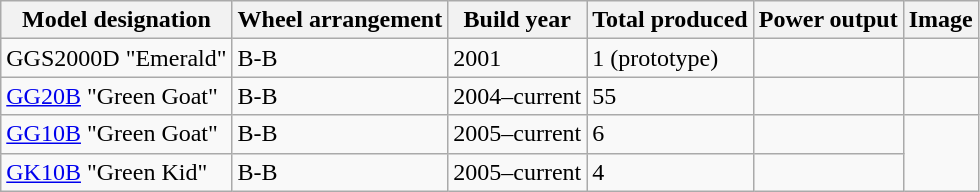<table class="wikitable">
<tr>
<th>Model designation</th>
<th>Wheel arrangement</th>
<th>Build year</th>
<th>Total produced</th>
<th>Power output</th>
<th>Image</th>
</tr>
<tr>
<td>GGS2000D "Emerald"</td>
<td>B-B</td>
<td>2001</td>
<td>1 (prototype)</td>
<td></td>
<td></td>
</tr>
<tr>
<td><a href='#'>GG20B</a> "Green Goat"</td>
<td>B-B</td>
<td>2004–current</td>
<td>55</td>
<td></td>
<td></td>
</tr>
<tr>
<td><a href='#'>GG10B</a> "Green Goat"</td>
<td>B-B</td>
<td>2005–current</td>
<td>6</td>
<td></td>
</tr>
<tr>
<td><a href='#'>GK10B</a> "Green Kid"</td>
<td>B-B</td>
<td>2005–current</td>
<td>4</td>
<td></td>
</tr>
</table>
